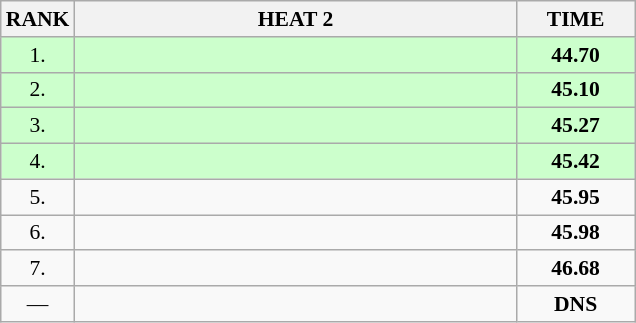<table class="wikitable" style="border-collapse: collapse; font-size: 90%;">
<tr>
<th>RANK</th>
<th style="width: 20em">HEAT 2</th>
<th style="width: 5em">TIME</th>
</tr>
<tr style="background:#ccffcc;">
<td align="center">1.</td>
<td></td>
<td align="center"><strong>44.70</strong></td>
</tr>
<tr style="background:#ccffcc;">
<td align="center">2.</td>
<td></td>
<td align="center"><strong>45.10</strong></td>
</tr>
<tr style="background:#ccffcc;">
<td align="center">3.</td>
<td></td>
<td align="center"><strong>45.27</strong></td>
</tr>
<tr style="background:#ccffcc;">
<td align="center">4.</td>
<td></td>
<td align="center"><strong>45.42</strong></td>
</tr>
<tr>
<td align="center">5.</td>
<td></td>
<td align="center"><strong>45.95</strong></td>
</tr>
<tr>
<td align="center">6.</td>
<td></td>
<td align="center"><strong>45.98</strong></td>
</tr>
<tr>
<td align="center">7.</td>
<td></td>
<td align="center"><strong>46.68</strong></td>
</tr>
<tr>
<td align="center">—</td>
<td></td>
<td align="center"><strong>DNS</strong></td>
</tr>
</table>
